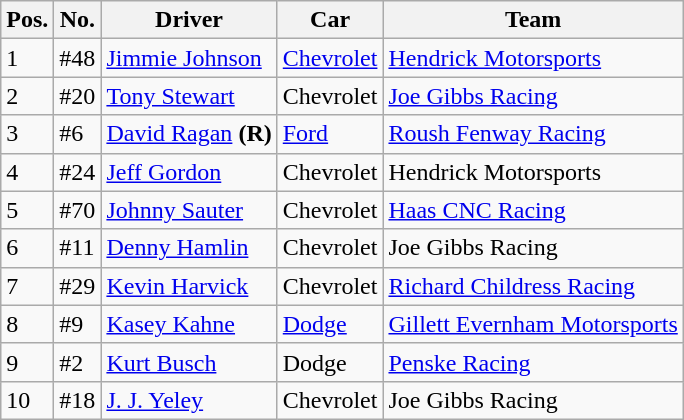<table class="wikitable">
<tr>
<th>Pos.</th>
<th>No.</th>
<th>Driver</th>
<th>Car</th>
<th>Team</th>
</tr>
<tr>
<td>1</td>
<td>#48</td>
<td><a href='#'>Jimmie Johnson</a></td>
<td><a href='#'>Chevrolet</a></td>
<td><a href='#'>Hendrick Motorsports</a></td>
</tr>
<tr>
<td>2</td>
<td>#20</td>
<td><a href='#'>Tony Stewart</a></td>
<td>Chevrolet</td>
<td><a href='#'>Joe Gibbs Racing</a></td>
</tr>
<tr>
<td>3</td>
<td>#6</td>
<td><a href='#'>David Ragan</a> <strong>(R)</strong></td>
<td><a href='#'>Ford</a></td>
<td><a href='#'>Roush Fenway Racing</a></td>
</tr>
<tr>
<td>4</td>
<td>#24</td>
<td><a href='#'>Jeff Gordon</a></td>
<td>Chevrolet</td>
<td>Hendrick Motorsports</td>
</tr>
<tr>
<td>5</td>
<td>#70</td>
<td><a href='#'>Johnny Sauter</a></td>
<td>Chevrolet</td>
<td><a href='#'>Haas CNC Racing</a></td>
</tr>
<tr>
<td>6</td>
<td>#11</td>
<td><a href='#'>Denny Hamlin</a></td>
<td>Chevrolet</td>
<td>Joe Gibbs Racing</td>
</tr>
<tr>
<td>7</td>
<td>#29</td>
<td><a href='#'>Kevin Harvick</a></td>
<td>Chevrolet</td>
<td><a href='#'>Richard Childress Racing</a></td>
</tr>
<tr>
<td>8</td>
<td>#9</td>
<td><a href='#'>Kasey Kahne</a></td>
<td><a href='#'>Dodge</a></td>
<td><a href='#'>Gillett Evernham Motorsports</a></td>
</tr>
<tr>
<td>9</td>
<td>#2</td>
<td><a href='#'>Kurt Busch</a></td>
<td>Dodge</td>
<td><a href='#'>Penske Racing</a></td>
</tr>
<tr>
<td>10</td>
<td>#18</td>
<td><a href='#'>J. J. Yeley</a></td>
<td>Chevrolet</td>
<td>Joe Gibbs Racing</td>
</tr>
</table>
